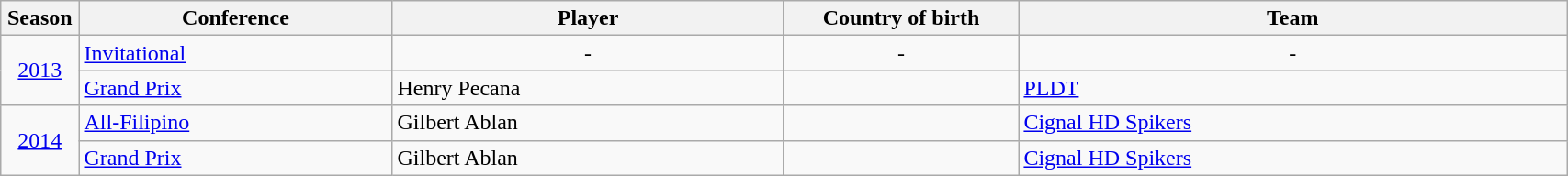<table class="wikitable plainrowheaders sortable" width="90%" summary="Season (sortable), Player (sortable), Position (sortable), Nationality (sortable) and Team (sortable)">
<tr>
<th scope="col" width="5%">Season</th>
<th scope="col" width="20%">Conference</th>
<th scope="col" width="25%">Player</th>
<th scope="col" width="15%">Country of birth</th>
<th scope="col">Team</th>
</tr>
<tr>
<td rowspan="2" align=center><a href='#'>2013</a></td>
<td><a href='#'>Invitational</a></td>
<td align=center>-</td>
<td align=center>-</td>
<td align=center>-</td>
</tr>
<tr>
<td><a href='#'>Grand Prix</a></td>
<td>Henry Pecana</td>
<td></td>
<td><a href='#'>PLDT</a></td>
</tr>
<tr>
<td rowspan="2" align=center><a href='#'>2014</a></td>
<td><a href='#'>All-Filipino</a></td>
<td>Gilbert Ablan</td>
<td></td>
<td><a href='#'>Cignal HD Spikers</a></td>
</tr>
<tr>
<td><a href='#'>Grand Prix</a></td>
<td>Gilbert Ablan</td>
<td></td>
<td><a href='#'>Cignal HD Spikers</a></td>
</tr>
</table>
